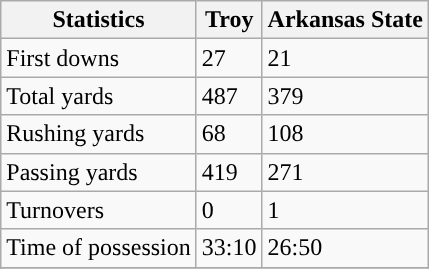<table class="wikitable">
<tr>
<th>Statistics</th>
<th>Troy</th>
<th>Arkansas State</th>
</tr>
<tr>
<td>First downs</td>
<td>27</td>
<td>21</td>
</tr>
<tr>
<td>Total yards</td>
<td>487</td>
<td>379</td>
</tr>
<tr>
<td>Rushing yards</td>
<td>68</td>
<td>108</td>
</tr>
<tr>
<td>Passing yards</td>
<td>419</td>
<td>271</td>
</tr>
<tr>
<td>Turnovers</td>
<td>0</td>
<td>1</td>
</tr>
<tr>
<td>Time of possession</td>
<td>33:10</td>
<td>26:50</td>
</tr>
<tr>
</tr>
</table>
